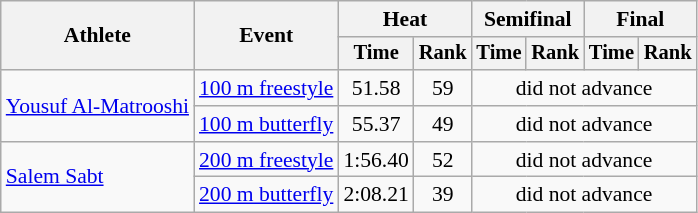<table class="wikitable" style="text-align:center; font-size:90%">
<tr>
<th rowspan="2">Athlete</th>
<th rowspan="2">Event</th>
<th colspan="2">Heat</th>
<th colspan="2">Semifinal</th>
<th colspan="2">Final</th>
</tr>
<tr style="font-size:95%">
<th>Time</th>
<th>Rank</th>
<th>Time</th>
<th>Rank</th>
<th>Time</th>
<th>Rank</th>
</tr>
<tr>
<td align=left rowspan=2><a href='#'>Yousuf Al-Matrooshi</a></td>
<td align=left><a href='#'>100 m freestyle</a></td>
<td>51.58</td>
<td>59</td>
<td colspan=4>did not advance</td>
</tr>
<tr>
<td align=left><a href='#'>100 m butterfly</a></td>
<td>55.37</td>
<td>49</td>
<td colspan=4>did not advance</td>
</tr>
<tr>
<td align=left rowspan=2><a href='#'>Salem Sabt</a></td>
<td align=left><a href='#'>200 m freestyle</a></td>
<td>1:56.40</td>
<td>52</td>
<td colspan=4>did not advance</td>
</tr>
<tr>
<td align=left><a href='#'>200 m butterfly</a></td>
<td>2:08.21</td>
<td>39</td>
<td colspan=4>did not advance</td>
</tr>
</table>
